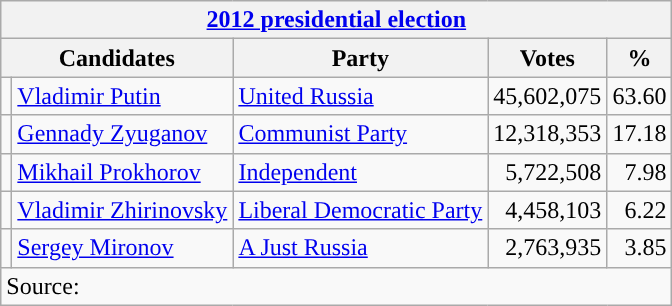<table class=wikitable style=text-align:right>
<tr>
<th colspan=5><a href='#'>2012 presidential election</a></th>
</tr>
<tr>
<th colspan=2>Candidates</th>
<th>Party</th>
<th>Votes</th>
<th>%</th>
</tr>
<tr>
<td style="background-color: "></td>
<td style="text-align:left;"><a href='#'>Vladimir Putin</a></td>
<td style="text-align:left;"><a href='#'>United Russia</a></td>
<td>45,602,075</td>
<td>63.60</td>
</tr>
<tr>
<td style="background-color: "></td>
<td style="text-align:left;"><a href='#'>Gennady Zyuganov</a></td>
<td style="text-align:left;"><a href='#'>Communist Party</a></td>
<td>12,318,353</td>
<td>17.18</td>
</tr>
<tr>
<td style="background-color: "></td>
<td style="text-align:left;"><a href='#'>Mikhail Prokhorov</a></td>
<td style="text-align:left;"><a href='#'>Independent</a></td>
<td>5,722,508</td>
<td>7.98</td>
</tr>
<tr>
<td style="background-color: "></td>
<td style="text-align:left;"><a href='#'>Vladimir Zhirinovsky</a></td>
<td style="text-align:left;"><a href='#'>Liberal Democratic Party</a></td>
<td>4,458,103</td>
<td>6.22</td>
</tr>
<tr>
<td style="background-color: "></td>
<td style="text-align:left;"><a href='#'>Sergey Mironov</a></td>
<td style="text-align:left;"><a href='#'>A Just Russia</a></td>
<td>2,763,935</td>
<td>3.85</td>
</tr>
<tr>
<td style="text-align:left;" colspan=5>Source:</td>
</tr>
</table>
